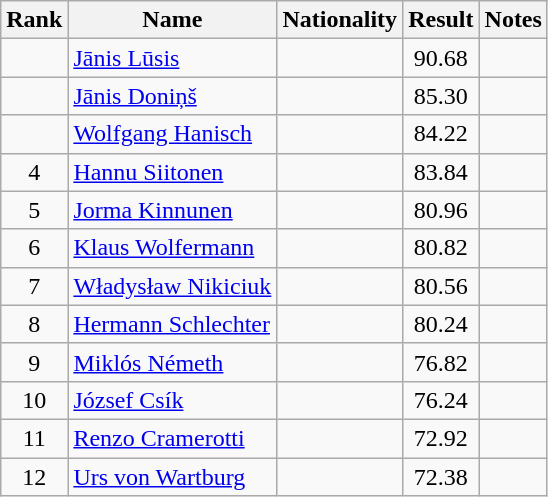<table class="wikitable sortable" style="text-align:center">
<tr>
<th>Rank</th>
<th>Name</th>
<th>Nationality</th>
<th>Result</th>
<th>Notes</th>
</tr>
<tr>
<td></td>
<td align=left><a href='#'>Jānis Lūsis</a></td>
<td align=left></td>
<td>90.68</td>
<td></td>
</tr>
<tr>
<td></td>
<td align=left><a href='#'>Jānis Doniņš</a></td>
<td align=left></td>
<td>85.30</td>
<td></td>
</tr>
<tr>
<td></td>
<td align=left><a href='#'>Wolfgang Hanisch</a></td>
<td align=left></td>
<td>84.22</td>
<td></td>
</tr>
<tr>
<td>4</td>
<td align=left><a href='#'>Hannu Siitonen</a></td>
<td align=left></td>
<td>83.84</td>
<td></td>
</tr>
<tr>
<td>5</td>
<td align=left><a href='#'>Jorma Kinnunen</a></td>
<td align=left></td>
<td>80.96</td>
<td></td>
</tr>
<tr>
<td>6</td>
<td align=left><a href='#'>Klaus Wolfermann</a></td>
<td align=left></td>
<td>80.82</td>
<td></td>
</tr>
<tr>
<td>7</td>
<td align=left><a href='#'>Władysław Nikiciuk</a></td>
<td align=left></td>
<td>80.56</td>
<td></td>
</tr>
<tr>
<td>8</td>
<td align=left><a href='#'>Hermann Schlechter</a></td>
<td align=left></td>
<td>80.24</td>
<td></td>
</tr>
<tr>
<td>9</td>
<td align=left><a href='#'>Miklós Németh</a></td>
<td align=left></td>
<td>76.82</td>
<td></td>
</tr>
<tr>
<td>10</td>
<td align=left><a href='#'>József Csík</a></td>
<td align=left></td>
<td>76.24</td>
<td></td>
</tr>
<tr>
<td>11</td>
<td align=left><a href='#'>Renzo Cramerotti</a></td>
<td align=left></td>
<td>72.92</td>
<td></td>
</tr>
<tr>
<td>12</td>
<td align=left><a href='#'>Urs von Wartburg</a></td>
<td align=left></td>
<td>72.38</td>
<td></td>
</tr>
</table>
